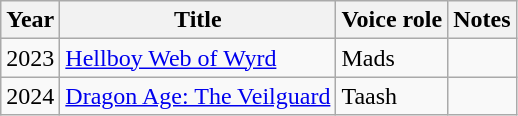<table class="wikitable sortable">
<tr>
<th>Year</th>
<th>Title</th>
<th>Voice role</th>
<th class="unsortable">Notes</th>
</tr>
<tr>
<td>2023</td>
<td><a href='#'>Hellboy Web of Wyrd</a></td>
<td>Mads</td>
<td></td>
</tr>
<tr>
<td>2024</td>
<td><a href='#'>Dragon Age: The Veilguard</a></td>
<td>Taash</td>
<td></td>
</tr>
</table>
